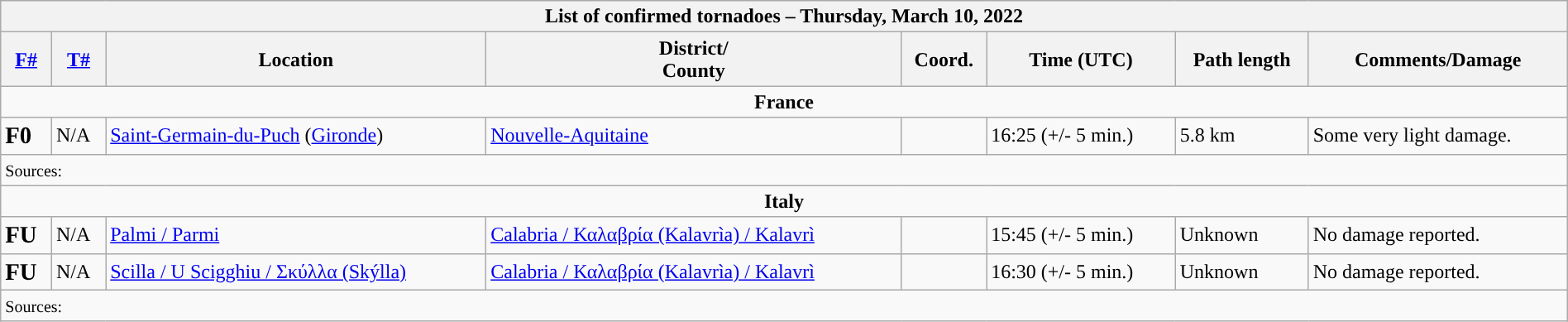<table class="wikitable collapsible" width="100%">
<tr>
<th colspan="8">List of confirmed tornadoes – Thursday, March 10, 2022</th>
</tr>
<tr>
<th><a href='#'>F#</a></th>
<th><a href='#'>T#</a></th>
<th>Location</th>
<th>District/<br>County</th>
<th>Coord.</th>
<th>Time (UTC)</th>
<th>Path length</th>
<th>Comments/Damage</th>
</tr>
<tr>
<td colspan="8" align=center><strong>France</strong></td>
</tr>
<tr>
<td><big><strong>F0</strong></big></td>
<td>N/A</td>
<td><a href='#'>Saint-Germain-du-Puch</a> (<a href='#'>Gironde</a>)</td>
<td><a href='#'>Nouvelle-Aquitaine</a></td>
<td></td>
<td>16:25 (+/- 5 min.)</td>
<td>5.8 km</td>
<td>Some very light damage.</td>
</tr>
<tr>
<td colspan="8"><small>Sources:  </small></td>
</tr>
<tr>
<td colspan="8" align=center><strong>Italy</strong></td>
</tr>
<tr>
<td><big><strong>FU</strong></big></td>
<td>N/A</td>
<td><a href='#'>Palmi / Parmi</a></td>
<td><a href='#'>Calabria / Καλαβρία (Kalavrìa) / Kalavrì</a></td>
<td></td>
<td>15:45 (+/- 5 min.)</td>
<td>Unknown</td>
<td>No damage reported.</td>
</tr>
<tr>
<td><big><strong>FU</strong></big></td>
<td>N/A</td>
<td><a href='#'>Scilla / U Scigghiu / Σκύλλα (Skýlla)</a></td>
<td><a href='#'>Calabria / Καλαβρία (Kalavrìa) / Kalavrì</a></td>
<td></td>
<td>16:30 (+/- 5 min.)</td>
<td>Unknown</td>
<td>No damage reported.</td>
</tr>
<tr>
<td colspan="8"><small>Sources:  </small></td>
</tr>
</table>
